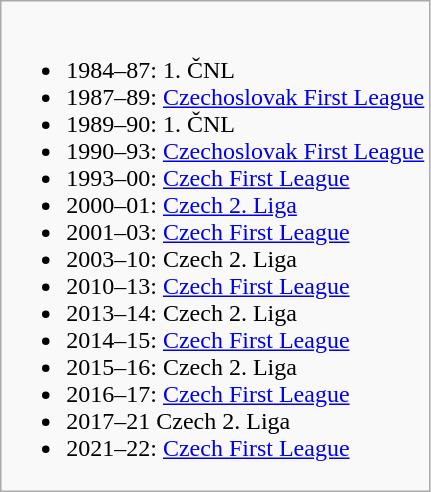<table class="wikitable">
<tr style="vertical-align: top;">
<td><br><ul><li>1984–87: 1. ČNL</li><li>1987–89: <a href='#'>Czechoslovak First League</a></li><li>1989–90: 1. ČNL</li><li>1990–93: <a href='#'>Czechoslovak First League</a></li><li>1993–00: <a href='#'>Czech First League</a></li><li>2000–01: <a href='#'>Czech 2. Liga</a></li><li>2001–03: <a href='#'>Czech First League</a></li><li>2003–10: Czech 2. Liga</li><li>2010–13: <a href='#'>Czech First League</a></li><li>2013–14: Czech 2. Liga</li><li>2014–15: <a href='#'>Czech First League</a></li><li>2015–16: Czech 2. Liga</li><li>2016–17: <a href='#'>Czech First League</a></li><li>2017–21 Czech 2. Liga</li><li>2021–22: <a href='#'>Czech First League</a></li></ul></td>
</tr>
</table>
